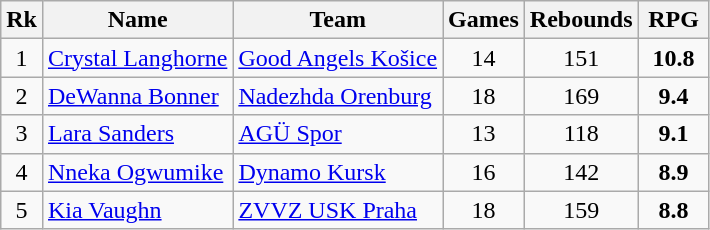<table class="wikitable" style="text-align: center;">
<tr>
<th>Rk</th>
<th>Name</th>
<th>Team</th>
<th>Games</th>
<th>Rebounds</th>
<th width=40>RPG</th>
</tr>
<tr>
<td>1</td>
<td align="left"> <a href='#'>Crystal Langhorne</a></td>
<td align="left"> <a href='#'>Good Angels Košice</a></td>
<td>14</td>
<td>151</td>
<td><strong>10.8</strong></td>
</tr>
<tr>
<td>2</td>
<td align="left"> <a href='#'>DeWanna Bonner</a></td>
<td align="left"> <a href='#'>Nadezhda Orenburg</a></td>
<td>18</td>
<td>169</td>
<td><strong>9.4</strong></td>
</tr>
<tr>
<td>3</td>
<td align="left"> <a href='#'>Lara Sanders</a></td>
<td align="left"> <a href='#'>AGÜ Spor</a></td>
<td>13</td>
<td>118</td>
<td><strong>9.1</strong></td>
</tr>
<tr>
<td>4</td>
<td align="left"> <a href='#'>Nneka Ogwumike</a></td>
<td align="left"> <a href='#'>Dynamo Kursk</a></td>
<td>16</td>
<td>142</td>
<td><strong>8.9</strong></td>
</tr>
<tr>
<td>5</td>
<td align="left"> <a href='#'>Kia Vaughn</a></td>
<td align="left"> <a href='#'>ZVVZ USK Praha</a></td>
<td>18</td>
<td>159</td>
<td><strong>8.8</strong></td>
</tr>
</table>
